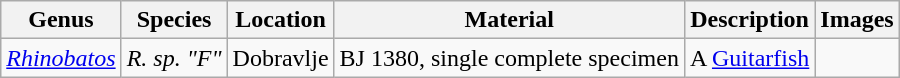<table class="wikitable">
<tr>
<th>Genus</th>
<th>Species</th>
<th>Location</th>
<th>Material</th>
<th>Description</th>
<th>Images</th>
</tr>
<tr>
<td><em><a href='#'>Rhinobatos</a></em></td>
<td><em>R. sp. "F"</em></td>
<td>Dobravlje</td>
<td>BJ 1380, single complete specimen</td>
<td>A <a href='#'>Guitarfish</a></td>
<td></td>
</tr>
</table>
